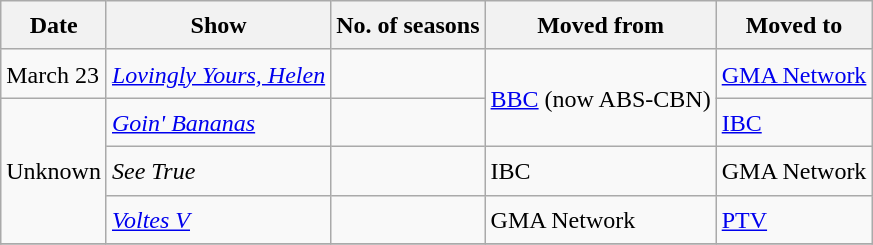<table class="wikitable" style="text-align:left; line-height:25px; width:auto;">
<tr>
<th>Date</th>
<th>Show</th>
<th>No. of seasons</th>
<th>Moved from</th>
<th>Moved to</th>
</tr>
<tr>
<td>March 23</td>
<td><em><a href='#'>Lovingly Yours, Helen</a></em></td>
<td></td>
<td rowspan="2"><a href='#'>BBC</a> (now ABS-CBN)</td>
<td><a href='#'>GMA Network</a></td>
</tr>
<tr>
<td rowspan="3">Unknown</td>
<td><em><a href='#'>Goin' Bananas</a></em></td>
<td></td>
<td><a href='#'>IBC</a></td>
</tr>
<tr>
<td><em>See True</em></td>
<td></td>
<td>IBC</td>
<td>GMA Network</td>
</tr>
<tr>
<td><em><a href='#'>Voltes V</a></em></td>
<td></td>
<td>GMA Network</td>
<td><a href='#'>PTV</a></td>
</tr>
<tr>
</tr>
</table>
